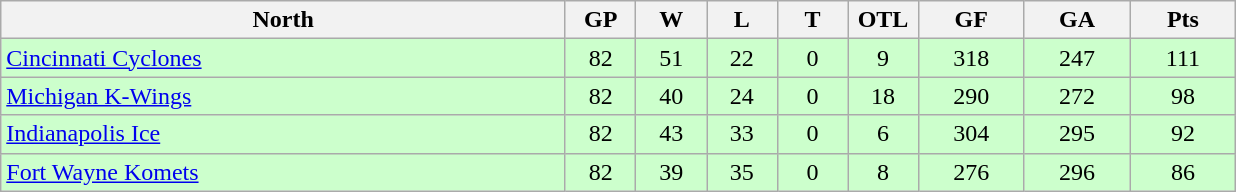<table class="wikitable">
<tr>
<th width="40%">North</th>
<th width="5%">GP</th>
<th width="5%">W</th>
<th width="5%">L</th>
<th width="5%">T</th>
<th width="5%">OTL</th>
<th width="7.5%">GF</th>
<th width="7.5%">GA</th>
<th width="7.5%">Pts</th>
</tr>
<tr align="center" bgcolor="#CCFFCC">
<td align="left"><a href='#'>Cincinnati Cyclones</a></td>
<td>82</td>
<td>51</td>
<td>22</td>
<td>0</td>
<td>9</td>
<td>318</td>
<td>247</td>
<td>111</td>
</tr>
<tr align="center" bgcolor="#CCFFCC">
<td align="left"><a href='#'>Michigan K-Wings</a></td>
<td>82</td>
<td>40</td>
<td>24</td>
<td>0</td>
<td>18</td>
<td>290</td>
<td>272</td>
<td>98</td>
</tr>
<tr align="center" bgcolor="#CCFFCC">
<td align="left"><a href='#'>Indianapolis Ice</a></td>
<td>82</td>
<td>43</td>
<td>33</td>
<td>0</td>
<td>6</td>
<td>304</td>
<td>295</td>
<td>92</td>
</tr>
<tr align="center" bgcolor="#CCFFCC">
<td align="left"><a href='#'>Fort Wayne Komets</a></td>
<td>82</td>
<td>39</td>
<td>35</td>
<td>0</td>
<td>8</td>
<td>276</td>
<td>296</td>
<td>86</td>
</tr>
</table>
